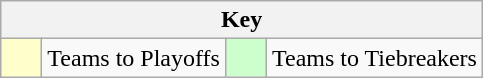<table class="wikitable" style="text-align: center;">
<tr>
<th colspan=4>Key</th>
</tr>
<tr>
<td style="background:#ffffcc; width:20px;"></td>
<td align=left>Teams to Playoffs</td>
<td style="background:#ccffcc; width:20px;"></td>
<td align=left>Teams to Tiebreakers</td>
</tr>
</table>
